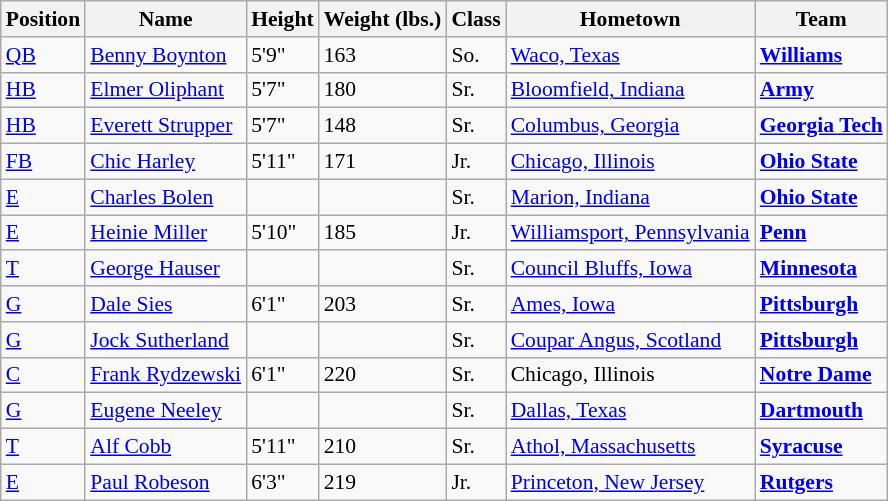<table class="wikitable" style="font-size: 90%">
<tr>
<th>Position</th>
<th>Name</th>
<th>Height</th>
<th>Weight (lbs.)</th>
<th>Class</th>
<th>Hometown</th>
<th>Team</th>
</tr>
<tr>
<td><a href='#'>QB</a></td>
<td><a href='#'>Benny Boynton</a></td>
<td>5'9"</td>
<td>163</td>
<td>So.</td>
<td><a href='#'>Waco, Texas</a></td>
<td><strong><a href='#'>Williams</a></strong></td>
</tr>
<tr>
<td><a href='#'>HB</a></td>
<td><a href='#'>Elmer Oliphant</a></td>
<td>5'7"</td>
<td>180</td>
<td>Sr.</td>
<td><a href='#'>Bloomfield, Indiana</a></td>
<td><strong><a href='#'>Army</a></strong></td>
</tr>
<tr>
<td><a href='#'>HB</a></td>
<td><a href='#'>Everett Strupper</a></td>
<td>5'7"</td>
<td>148</td>
<td>Sr.</td>
<td><a href='#'>Columbus, Georgia</a></td>
<td><strong><a href='#'>Georgia Tech</a></strong></td>
</tr>
<tr>
<td><a href='#'>FB</a></td>
<td><a href='#'>Chic Harley</a></td>
<td>5'11"</td>
<td>171</td>
<td>Jr.</td>
<td><a href='#'>Chicago, Illinois</a></td>
<td><strong><a href='#'>Ohio State</a></strong></td>
</tr>
<tr>
<td><a href='#'>E</a></td>
<td><a href='#'>Charles Bolen</a></td>
<td></td>
<td></td>
<td>Sr.</td>
<td><a href='#'>Marion, Indiana</a></td>
<td><strong><a href='#'>Ohio State</a></strong></td>
</tr>
<tr>
<td><a href='#'>E</a></td>
<td><a href='#'>Heinie Miller</a></td>
<td>5'10"</td>
<td>185</td>
<td>Jr.</td>
<td><a href='#'>Williamsport, Pennsylvania</a></td>
<td><strong><a href='#'>Penn</a></strong></td>
</tr>
<tr>
<td><a href='#'>T</a></td>
<td><a href='#'>George Hauser</a></td>
<td></td>
<td></td>
<td>Sr.</td>
<td><a href='#'>Council Bluffs, Iowa</a></td>
<td><strong><a href='#'>Minnesota</a></strong></td>
</tr>
<tr>
<td><a href='#'>G</a></td>
<td><a href='#'>Dale Sies</a></td>
<td>6'1"</td>
<td>203</td>
<td>Sr.</td>
<td><a href='#'>Ames, Iowa</a></td>
<td><strong><a href='#'>Pittsburgh</a></strong></td>
</tr>
<tr>
<td><a href='#'>G</a></td>
<td><a href='#'>Jock Sutherland</a></td>
<td></td>
<td></td>
<td>Sr.</td>
<td><a href='#'>Coupar Angus, Scotland</a></td>
<td><strong><a href='#'>Pittsburgh</a></strong></td>
</tr>
<tr>
<td><a href='#'>C</a></td>
<td><a href='#'>Frank Rydzewski</a></td>
<td>6'1"</td>
<td>220</td>
<td>Sr.</td>
<td>Chicago, Illinois</td>
<td><strong><a href='#'>Notre Dame</a></strong></td>
</tr>
<tr>
<td><a href='#'>G</a></td>
<td><a href='#'>Eugene Neeley</a></td>
<td></td>
<td></td>
<td>Sr.</td>
<td><a href='#'>Dallas, Texas</a></td>
<td><strong><a href='#'>Dartmouth</a></strong></td>
</tr>
<tr>
<td><a href='#'>T</a></td>
<td><a href='#'>Alf Cobb</a></td>
<td>5'11"</td>
<td>210</td>
<td>Sr.</td>
<td><a href='#'>Athol, Massachusetts</a></td>
<td><strong><a href='#'>Syracuse</a></strong></td>
</tr>
<tr>
<td><a href='#'>E</a></td>
<td><a href='#'>Paul Robeson</a></td>
<td>6'3"</td>
<td>219</td>
<td>Jr.</td>
<td><a href='#'>Princeton, New Jersey</a></td>
<td><strong><a href='#'>Rutgers</a></strong></td>
</tr>
</table>
